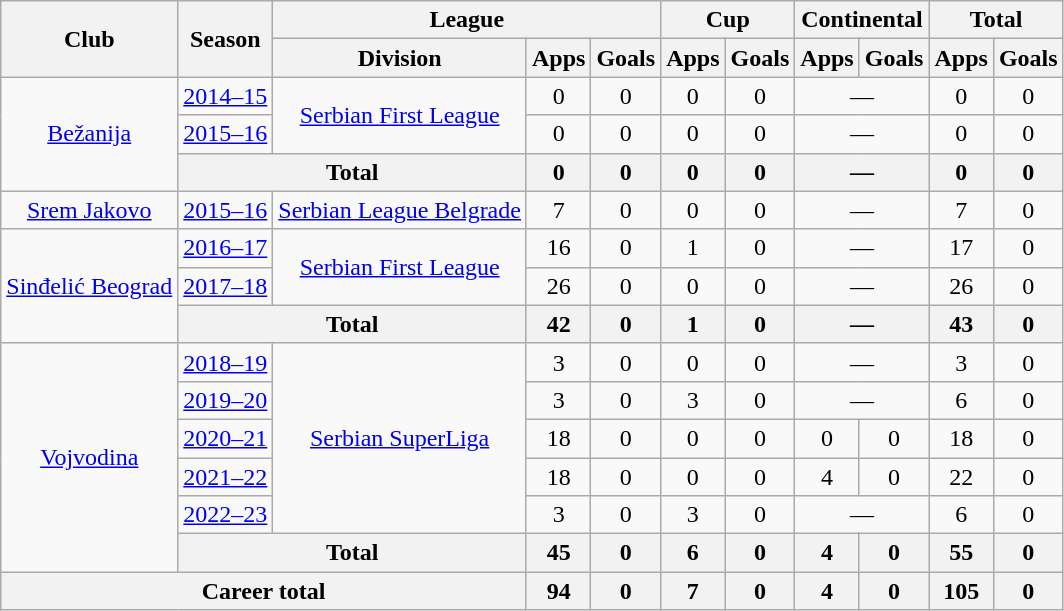<table class="wikitable" style="text-align:center">
<tr>
<th rowspan="2">Club</th>
<th rowspan="2">Season</th>
<th colspan="3">League</th>
<th colspan="2">Cup</th>
<th colspan="2">Continental</th>
<th colspan="2">Total</th>
</tr>
<tr>
<th>Division</th>
<th>Apps</th>
<th>Goals</th>
<th>Apps</th>
<th>Goals</th>
<th>Apps</th>
<th>Goals</th>
<th>Apps</th>
<th>Goals</th>
</tr>
<tr>
<td rowspan="3"><a href='#'>Bežanija</a></td>
<td><a href='#'>2014–15</a></td>
<td rowspan=2><a href='#'>Serbian First League</a></td>
<td>0</td>
<td>0</td>
<td>0</td>
<td>0</td>
<td colspan="2">—</td>
<td>0</td>
<td>0</td>
</tr>
<tr>
<td><a href='#'>2015–16</a></td>
<td>0</td>
<td>0</td>
<td>0</td>
<td>0</td>
<td colspan="2">—</td>
<td>0</td>
<td>0</td>
</tr>
<tr>
<th colspan="2">Total</th>
<th>0</th>
<th>0</th>
<th>0</th>
<th>0</th>
<th colspan="2">—</th>
<th>0</th>
<th>0</th>
</tr>
<tr>
<td><a href='#'>Srem Jakovo</a></td>
<td><a href='#'>2015–16</a></td>
<td><a href='#'>Serbian League Belgrade</a></td>
<td>7</td>
<td>0</td>
<td>0</td>
<td>0</td>
<td colspan="2">—</td>
<td>7</td>
<td>0</td>
</tr>
<tr>
<td rowspan="3"><a href='#'>Sinđelić Beograd</a></td>
<td><a href='#'>2016–17</a></td>
<td rowspan=2><a href='#'>Serbian First League</a></td>
<td>16</td>
<td>0</td>
<td>1</td>
<td>0</td>
<td colspan="2">—</td>
<td>17</td>
<td>0</td>
</tr>
<tr>
<td><a href='#'>2017–18</a></td>
<td>26</td>
<td>0</td>
<td>0</td>
<td>0</td>
<td colspan="2">—</td>
<td>26</td>
<td>0</td>
</tr>
<tr>
<th colspan="2">Total</th>
<th>42</th>
<th>0</th>
<th>1</th>
<th>0</th>
<th colspan="2">—</th>
<th>43</th>
<th>0</th>
</tr>
<tr>
<td rowspan="6"><a href='#'>Vojvodina</a></td>
<td><a href='#'>2018–19</a></td>
<td rowspan="5"><a href='#'>Serbian SuperLiga</a></td>
<td>3</td>
<td>0</td>
<td>0</td>
<td>0</td>
<td colspan="2">—</td>
<td>3</td>
<td>0</td>
</tr>
<tr>
<td><a href='#'>2019–20</a></td>
<td>3</td>
<td>0</td>
<td>3</td>
<td>0</td>
<td colspan="2">—</td>
<td>6</td>
<td>0</td>
</tr>
<tr>
<td><a href='#'>2020–21</a></td>
<td>18</td>
<td>0</td>
<td>0</td>
<td>0</td>
<td>0</td>
<td>0</td>
<td>18</td>
<td>0</td>
</tr>
<tr>
<td><a href='#'>2021–22</a></td>
<td>18</td>
<td>0</td>
<td>0</td>
<td>0</td>
<td>4</td>
<td>0</td>
<td>22</td>
<td>0</td>
</tr>
<tr>
<td><a href='#'>2022–23</a></td>
<td>3</td>
<td>0</td>
<td>3</td>
<td>0</td>
<td colspan="2">—</td>
<td>6</td>
<td>0</td>
</tr>
<tr>
<th colspan="2">Total</th>
<th>45</th>
<th>0</th>
<th>6</th>
<th>0</th>
<th>4</th>
<th>0</th>
<th>55</th>
<th>0</th>
</tr>
<tr>
<th colspan="3">Career total</th>
<th>94</th>
<th>0</th>
<th>7</th>
<th>0</th>
<th>4</th>
<th>0</th>
<th>105</th>
<th>0</th>
</tr>
</table>
